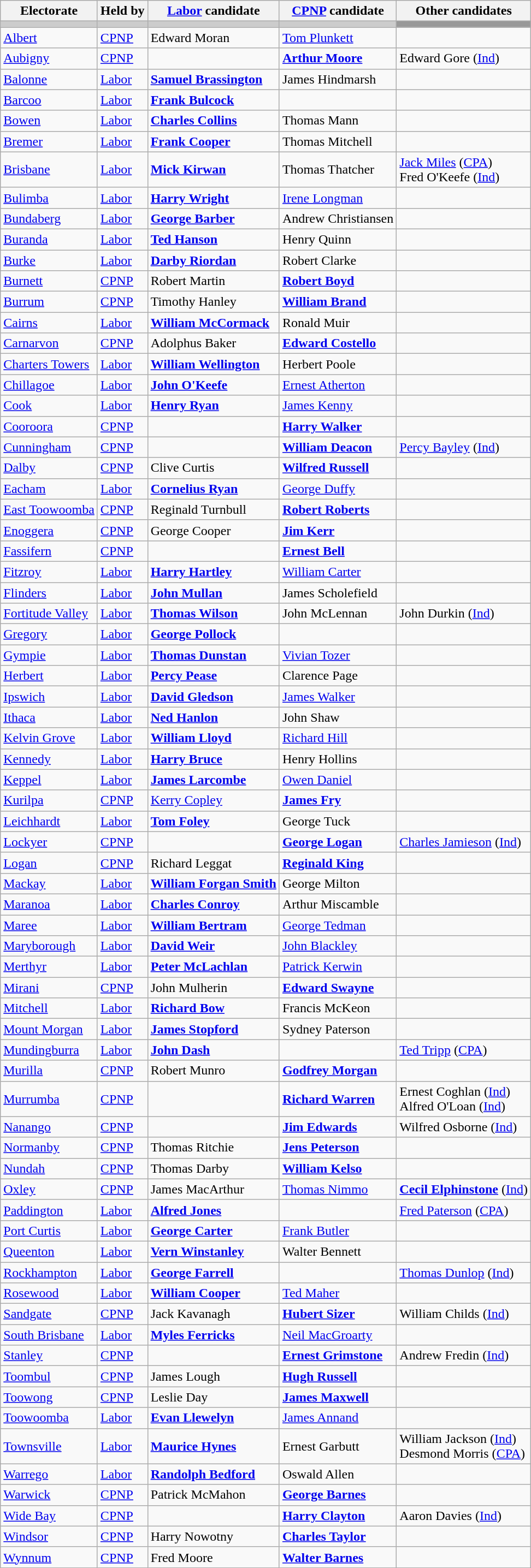<table class="wikitable">
<tr>
<th>Electorate</th>
<th>Held by</th>
<th><a href='#'>Labor</a> candidate</th>
<th><a href='#'>CPNP</a> candidate</th>
<th>Other candidates</th>
</tr>
<tr bgcolor="#cccccc">
<td></td>
<td></td>
<td></td>
<td></td>
<td bgcolor="#999999"></td>
</tr>
<tr>
<td><a href='#'>Albert</a></td>
<td><a href='#'>CPNP</a></td>
<td>Edward Moran</td>
<td><a href='#'>Tom Plunkett</a></td>
<td></td>
</tr>
<tr>
<td><a href='#'>Aubigny</a></td>
<td><a href='#'>CPNP</a></td>
<td></td>
<td><strong><a href='#'>Arthur Moore</a></strong></td>
<td>Edward Gore (<a href='#'>Ind</a>)</td>
</tr>
<tr>
<td><a href='#'>Balonne</a></td>
<td><a href='#'>Labor</a></td>
<td><strong><a href='#'>Samuel Brassington</a></strong></td>
<td>James Hindmarsh</td>
<td></td>
</tr>
<tr>
<td><a href='#'>Barcoo</a></td>
<td><a href='#'>Labor</a></td>
<td><strong><a href='#'>Frank Bulcock</a></strong></td>
<td></td>
<td></td>
</tr>
<tr>
<td><a href='#'>Bowen</a></td>
<td><a href='#'>Labor</a></td>
<td><strong><a href='#'>Charles Collins</a></strong></td>
<td>Thomas Mann</td>
<td></td>
</tr>
<tr>
<td><a href='#'>Bremer</a></td>
<td><a href='#'>Labor</a></td>
<td><strong><a href='#'>Frank Cooper</a></strong></td>
<td>Thomas Mitchell</td>
<td></td>
</tr>
<tr>
<td><a href='#'>Brisbane</a></td>
<td><a href='#'>Labor</a></td>
<td><strong><a href='#'>Mick Kirwan</a></strong></td>
<td>Thomas Thatcher</td>
<td><a href='#'>Jack Miles</a> (<a href='#'>CPA</a>) <br> Fred O'Keefe (<a href='#'>Ind</a>)</td>
</tr>
<tr>
<td><a href='#'>Bulimba</a></td>
<td><a href='#'>Labor</a></td>
<td><strong><a href='#'>Harry Wright</a></strong></td>
<td><a href='#'>Irene Longman</a></td>
<td></td>
</tr>
<tr>
<td><a href='#'>Bundaberg</a></td>
<td><a href='#'>Labor</a></td>
<td><strong><a href='#'>George Barber</a></strong></td>
<td>Andrew Christiansen</td>
<td></td>
</tr>
<tr>
<td><a href='#'>Buranda</a></td>
<td><a href='#'>Labor</a></td>
<td><strong><a href='#'>Ted Hanson</a></strong></td>
<td>Henry Quinn</td>
<td></td>
</tr>
<tr>
<td><a href='#'>Burke</a></td>
<td><a href='#'>Labor</a></td>
<td><strong><a href='#'>Darby Riordan</a></strong></td>
<td>Robert Clarke</td>
<td></td>
</tr>
<tr>
<td><a href='#'>Burnett</a></td>
<td><a href='#'>CPNP</a></td>
<td>Robert Martin</td>
<td><strong><a href='#'>Robert Boyd</a></strong></td>
<td></td>
</tr>
<tr>
<td><a href='#'>Burrum</a></td>
<td><a href='#'>CPNP</a></td>
<td>Timothy Hanley</td>
<td><strong><a href='#'>William Brand</a></strong></td>
<td></td>
</tr>
<tr>
<td><a href='#'>Cairns</a></td>
<td><a href='#'>Labor</a></td>
<td><strong><a href='#'>William McCormack</a></strong></td>
<td>Ronald Muir</td>
<td></td>
</tr>
<tr>
<td><a href='#'>Carnarvon</a></td>
<td><a href='#'>CPNP</a></td>
<td>Adolphus Baker</td>
<td><strong><a href='#'>Edward Costello</a></strong></td>
<td></td>
</tr>
<tr>
<td><a href='#'>Charters Towers</a></td>
<td><a href='#'>Labor</a></td>
<td><strong><a href='#'>William Wellington</a></strong></td>
<td>Herbert Poole</td>
<td></td>
</tr>
<tr>
<td><a href='#'>Chillagoe</a></td>
<td><a href='#'>Labor</a></td>
<td><strong><a href='#'>John O'Keefe</a></strong></td>
<td><a href='#'>Ernest Atherton</a></td>
<td></td>
</tr>
<tr>
<td><a href='#'>Cook</a></td>
<td><a href='#'>Labor</a></td>
<td><strong><a href='#'>Henry Ryan</a></strong></td>
<td><a href='#'>James Kenny</a></td>
<td></td>
</tr>
<tr>
<td><a href='#'>Cooroora</a></td>
<td><a href='#'>CPNP</a></td>
<td></td>
<td><strong><a href='#'>Harry Walker</a></strong></td>
<td></td>
</tr>
<tr>
<td><a href='#'>Cunningham</a></td>
<td><a href='#'>CPNP</a></td>
<td></td>
<td><strong><a href='#'>William Deacon</a></strong></td>
<td><a href='#'>Percy Bayley</a> (<a href='#'>Ind</a>)</td>
</tr>
<tr>
<td><a href='#'>Dalby</a></td>
<td><a href='#'>CPNP</a></td>
<td>Clive Curtis</td>
<td><strong><a href='#'>Wilfred Russell</a></strong></td>
<td></td>
</tr>
<tr>
<td><a href='#'>Eacham</a></td>
<td><a href='#'>Labor</a></td>
<td><strong><a href='#'>Cornelius Ryan</a></strong></td>
<td><a href='#'>George Duffy</a></td>
<td></td>
</tr>
<tr>
<td><a href='#'>East Toowoomba</a></td>
<td><a href='#'>CPNP</a></td>
<td>Reginald Turnbull</td>
<td><strong><a href='#'>Robert Roberts</a></strong></td>
<td></td>
</tr>
<tr>
<td><a href='#'>Enoggera</a></td>
<td><a href='#'>CPNP</a></td>
<td>George Cooper</td>
<td><strong><a href='#'>Jim Kerr</a></strong></td>
<td></td>
</tr>
<tr>
<td><a href='#'>Fassifern</a></td>
<td><a href='#'>CPNP</a></td>
<td></td>
<td><strong><a href='#'>Ernest Bell</a></strong></td>
<td></td>
</tr>
<tr>
<td><a href='#'>Fitzroy</a></td>
<td><a href='#'>Labor</a></td>
<td><strong><a href='#'>Harry Hartley</a></strong></td>
<td><a href='#'>William Carter</a></td>
<td></td>
</tr>
<tr>
<td><a href='#'>Flinders</a></td>
<td><a href='#'>Labor</a></td>
<td><strong><a href='#'>John Mullan</a></strong></td>
<td>James Scholefield</td>
<td></td>
</tr>
<tr>
<td><a href='#'>Fortitude Valley</a></td>
<td><a href='#'>Labor</a></td>
<td><strong><a href='#'>Thomas Wilson</a></strong></td>
<td>John McLennan</td>
<td>John Durkin (<a href='#'>Ind</a>)</td>
</tr>
<tr>
<td><a href='#'>Gregory</a></td>
<td><a href='#'>Labor</a></td>
<td><strong><a href='#'>George Pollock</a></strong></td>
<td></td>
<td></td>
</tr>
<tr>
<td><a href='#'>Gympie</a></td>
<td><a href='#'>Labor</a></td>
<td><strong><a href='#'>Thomas Dunstan</a></strong></td>
<td><a href='#'>Vivian Tozer</a></td>
<td></td>
</tr>
<tr>
<td><a href='#'>Herbert</a></td>
<td><a href='#'>Labor</a></td>
<td><strong><a href='#'>Percy Pease</a></strong></td>
<td>Clarence Page</td>
<td></td>
</tr>
<tr>
<td><a href='#'>Ipswich</a></td>
<td><a href='#'>Labor</a></td>
<td><strong><a href='#'>David Gledson</a></strong></td>
<td><a href='#'>James Walker</a></td>
<td></td>
</tr>
<tr>
<td><a href='#'>Ithaca</a></td>
<td><a href='#'>Labor</a></td>
<td><strong><a href='#'>Ned Hanlon</a></strong></td>
<td>John Shaw</td>
<td></td>
</tr>
<tr>
<td><a href='#'>Kelvin Grove</a></td>
<td><a href='#'>Labor</a></td>
<td><strong><a href='#'>William Lloyd</a></strong></td>
<td><a href='#'>Richard Hill</a></td>
<td></td>
</tr>
<tr>
<td><a href='#'>Kennedy</a></td>
<td><a href='#'>Labor</a></td>
<td><strong><a href='#'>Harry Bruce</a></strong></td>
<td>Henry Hollins</td>
<td></td>
</tr>
<tr>
<td><a href='#'>Keppel</a></td>
<td><a href='#'>Labor</a></td>
<td><strong><a href='#'>James Larcombe</a></strong></td>
<td><a href='#'>Owen Daniel</a></td>
<td></td>
</tr>
<tr>
<td><a href='#'>Kurilpa</a></td>
<td><a href='#'>CPNP</a></td>
<td><a href='#'>Kerry Copley</a></td>
<td><strong><a href='#'>James Fry</a></strong></td>
<td></td>
</tr>
<tr>
<td><a href='#'>Leichhardt</a></td>
<td><a href='#'>Labor</a></td>
<td><strong><a href='#'>Tom Foley</a></strong></td>
<td>George Tuck</td>
<td></td>
</tr>
<tr>
<td><a href='#'>Lockyer</a></td>
<td><a href='#'>CPNP</a></td>
<td></td>
<td><strong><a href='#'>George Logan</a></strong></td>
<td><a href='#'>Charles Jamieson</a> (<a href='#'>Ind</a>)</td>
</tr>
<tr>
<td><a href='#'>Logan</a></td>
<td><a href='#'>CPNP</a></td>
<td>Richard Leggat</td>
<td><strong><a href='#'>Reginald King</a></strong></td>
<td></td>
</tr>
<tr>
<td><a href='#'>Mackay</a></td>
<td><a href='#'>Labor</a></td>
<td><strong><a href='#'>William Forgan Smith</a></strong></td>
<td>George Milton</td>
<td></td>
</tr>
<tr>
<td><a href='#'>Maranoa</a></td>
<td><a href='#'>Labor</a></td>
<td><strong><a href='#'>Charles Conroy</a></strong></td>
<td>Arthur Miscamble</td>
<td></td>
</tr>
<tr>
<td><a href='#'>Maree</a></td>
<td><a href='#'>Labor</a></td>
<td><strong><a href='#'>William Bertram</a></strong></td>
<td><a href='#'>George Tedman</a></td>
<td></td>
</tr>
<tr>
<td><a href='#'>Maryborough</a></td>
<td><a href='#'>Labor</a></td>
<td><strong><a href='#'>David Weir</a></strong></td>
<td><a href='#'>John Blackley</a></td>
<td></td>
</tr>
<tr>
<td><a href='#'>Merthyr</a></td>
<td><a href='#'>Labor</a></td>
<td><strong><a href='#'>Peter McLachlan</a></strong></td>
<td><a href='#'>Patrick Kerwin</a></td>
<td></td>
</tr>
<tr>
<td><a href='#'>Mirani</a></td>
<td><a href='#'>CPNP</a></td>
<td>John Mulherin</td>
<td><strong><a href='#'>Edward Swayne</a></strong></td>
<td></td>
</tr>
<tr>
<td><a href='#'>Mitchell</a></td>
<td><a href='#'>Labor</a></td>
<td><strong><a href='#'>Richard Bow</a></strong></td>
<td>Francis McKeon</td>
<td></td>
</tr>
<tr>
<td><a href='#'>Mount Morgan</a></td>
<td><a href='#'>Labor</a></td>
<td><strong><a href='#'>James Stopford</a></strong></td>
<td>Sydney Paterson</td>
<td></td>
</tr>
<tr>
<td><a href='#'>Mundingburra</a></td>
<td><a href='#'>Labor</a></td>
<td><strong><a href='#'>John Dash</a></strong></td>
<td></td>
<td><a href='#'>Ted Tripp</a> (<a href='#'>CPA</a>)</td>
</tr>
<tr>
<td><a href='#'>Murilla</a></td>
<td><a href='#'>CPNP</a></td>
<td>Robert Munro</td>
<td><strong><a href='#'>Godfrey Morgan</a></strong></td>
<td></td>
</tr>
<tr>
<td><a href='#'>Murrumba</a></td>
<td><a href='#'>CPNP</a></td>
<td></td>
<td><strong><a href='#'>Richard Warren</a></strong></td>
<td>Ernest Coghlan (<a href='#'>Ind</a>) <br> Alfred O'Loan (<a href='#'>Ind</a>)</td>
</tr>
<tr>
<td><a href='#'>Nanango</a></td>
<td><a href='#'>CPNP</a></td>
<td></td>
<td><strong><a href='#'>Jim Edwards</a></strong></td>
<td>Wilfred Osborne (<a href='#'>Ind</a>)</td>
</tr>
<tr>
<td><a href='#'>Normanby</a></td>
<td><a href='#'>CPNP</a></td>
<td>Thomas Ritchie</td>
<td><strong><a href='#'>Jens Peterson</a></strong></td>
<td></td>
</tr>
<tr>
<td><a href='#'>Nundah</a></td>
<td><a href='#'>CPNP</a></td>
<td>Thomas Darby</td>
<td><strong><a href='#'>William Kelso</a></strong></td>
<td></td>
</tr>
<tr>
<td><a href='#'>Oxley</a></td>
<td><a href='#'>CPNP</a></td>
<td>James MacArthur</td>
<td><a href='#'>Thomas Nimmo</a></td>
<td><strong><a href='#'>Cecil Elphinstone</a></strong> (<a href='#'>Ind</a>)</td>
</tr>
<tr>
<td><a href='#'>Paddington</a></td>
<td><a href='#'>Labor</a></td>
<td><strong><a href='#'>Alfred Jones</a></strong></td>
<td></td>
<td><a href='#'>Fred Paterson</a> (<a href='#'>CPA</a>)</td>
</tr>
<tr>
<td><a href='#'>Port Curtis</a></td>
<td><a href='#'>Labor</a></td>
<td><strong><a href='#'>George Carter</a></strong></td>
<td><a href='#'>Frank Butler</a></td>
<td></td>
</tr>
<tr>
<td><a href='#'>Queenton</a></td>
<td><a href='#'>Labor</a></td>
<td><strong><a href='#'>Vern Winstanley</a></strong></td>
<td>Walter Bennett</td>
<td></td>
</tr>
<tr>
<td><a href='#'>Rockhampton</a></td>
<td><a href='#'>Labor</a></td>
<td><strong><a href='#'>George Farrell</a></strong></td>
<td></td>
<td><a href='#'>Thomas Dunlop</a> (<a href='#'>Ind</a>)</td>
</tr>
<tr>
<td><a href='#'>Rosewood</a></td>
<td><a href='#'>Labor</a></td>
<td><strong><a href='#'>William Cooper</a></strong></td>
<td><a href='#'>Ted Maher</a></td>
<td></td>
</tr>
<tr>
<td><a href='#'>Sandgate</a></td>
<td><a href='#'>CPNP</a></td>
<td>Jack Kavanagh</td>
<td><strong><a href='#'>Hubert Sizer</a></strong></td>
<td>William Childs (<a href='#'>Ind</a>)</td>
</tr>
<tr>
<td><a href='#'>South Brisbane</a></td>
<td><a href='#'>Labor</a></td>
<td><strong><a href='#'>Myles Ferricks</a></strong></td>
<td><a href='#'>Neil MacGroarty</a></td>
<td></td>
</tr>
<tr>
<td><a href='#'>Stanley</a></td>
<td><a href='#'>CPNP</a></td>
<td></td>
<td><strong><a href='#'>Ernest Grimstone</a></strong></td>
<td>Andrew Fredin (<a href='#'>Ind</a>)</td>
</tr>
<tr>
<td><a href='#'>Toombul</a></td>
<td><a href='#'>CPNP</a></td>
<td>James Lough</td>
<td><strong><a href='#'>Hugh Russell</a></strong></td>
<td></td>
</tr>
<tr>
<td><a href='#'>Toowong</a></td>
<td><a href='#'>CPNP</a></td>
<td>Leslie Day</td>
<td><strong><a href='#'>James Maxwell</a></strong></td>
<td></td>
</tr>
<tr>
<td><a href='#'>Toowoomba</a></td>
<td><a href='#'>Labor</a></td>
<td><strong><a href='#'>Evan Llewelyn</a></strong></td>
<td><a href='#'>James Annand</a></td>
<td></td>
</tr>
<tr>
<td><a href='#'>Townsville</a></td>
<td><a href='#'>Labor</a></td>
<td><strong><a href='#'>Maurice Hynes</a></strong></td>
<td>Ernest Garbutt</td>
<td>William Jackson (<a href='#'>Ind</a>) <br> Desmond Morris (<a href='#'>CPA</a>)</td>
</tr>
<tr>
<td><a href='#'>Warrego</a></td>
<td><a href='#'>Labor</a></td>
<td><strong><a href='#'>Randolph Bedford</a></strong></td>
<td>Oswald Allen</td>
<td></td>
</tr>
<tr>
<td><a href='#'>Warwick</a></td>
<td><a href='#'>CPNP</a></td>
<td>Patrick McMahon</td>
<td><strong><a href='#'>George Barnes</a></strong></td>
<td></td>
</tr>
<tr>
<td><a href='#'>Wide Bay</a></td>
<td><a href='#'>CPNP</a></td>
<td></td>
<td><strong><a href='#'>Harry Clayton</a></strong></td>
<td>Aaron Davies (<a href='#'>Ind</a>)</td>
</tr>
<tr>
<td><a href='#'>Windsor</a></td>
<td><a href='#'>CPNP</a></td>
<td>Harry Nowotny</td>
<td><strong><a href='#'>Charles Taylor</a></strong></td>
<td></td>
</tr>
<tr>
<td><a href='#'>Wynnum</a></td>
<td><a href='#'>CPNP</a></td>
<td>Fred Moore</td>
<td><strong><a href='#'>Walter Barnes</a></strong></td>
<td></td>
</tr>
</table>
